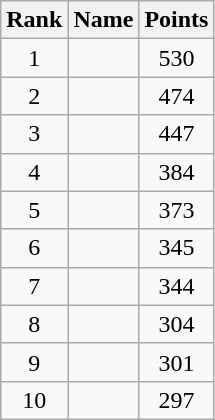<table class="wikitable">
<tr>
<th>Rank</th>
<th>Name</th>
<th>Points</th>
</tr>
<tr>
<td align=center>1</td>
<td></td>
<td align=center>530</td>
</tr>
<tr>
<td align=center>2</td>
<td></td>
<td align=center>474</td>
</tr>
<tr>
<td align=center>3</td>
<td></td>
<td align=center>447</td>
</tr>
<tr>
<td align=center>4</td>
<td></td>
<td align=center>384</td>
</tr>
<tr>
<td align=center>5</td>
<td></td>
<td align=center>373</td>
</tr>
<tr>
<td align=center>6</td>
<td></td>
<td align=center>345</td>
</tr>
<tr>
<td align=center>7</td>
<td></td>
<td align=center>344</td>
</tr>
<tr>
<td align=center>8</td>
<td></td>
<td align=center>304</td>
</tr>
<tr>
<td align=center>9</td>
<td></td>
<td align=center>301</td>
</tr>
<tr>
<td align=center>10</td>
<td></td>
<td align=center>297</td>
</tr>
</table>
